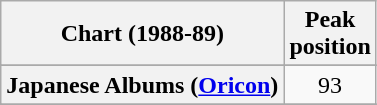<table class="wikitable sortable plainrowheaders">
<tr>
<th>Chart (1988-89)</th>
<th>Peak<br>position</th>
</tr>
<tr>
</tr>
<tr>
</tr>
<tr>
</tr>
<tr>
<th scope="row">Japanese Albums (<a href='#'>Oricon</a>)</th>
<td align="center">93</td>
</tr>
<tr>
</tr>
<tr>
</tr>
<tr>
</tr>
<tr>
</tr>
</table>
